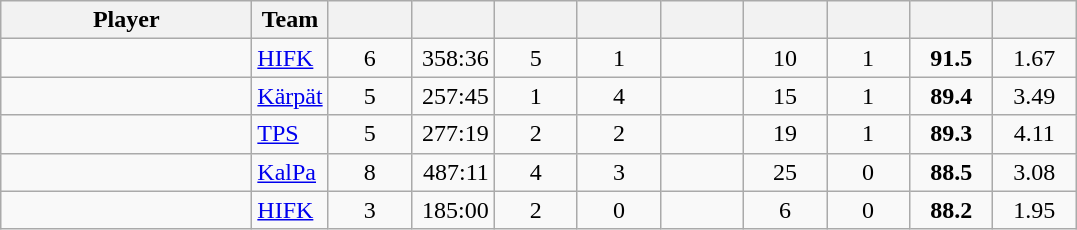<table class="wikitable sortable" style="text-align: center">
<tr>
<th style="width: 10em;">Player</th>
<th>Team</th>
<th style="width: 3em;"></th>
<th style="width: 3em;"></th>
<th style="width: 3em;"></th>
<th style="width: 3em;"></th>
<th style="width: 3em;"></th>
<th style="width: 3em;"></th>
<th style="width: 3em;"></th>
<th style="width: 3em;"></th>
<th style="width: 3em;"></th>
</tr>
<tr>
<td align=left></td>
<td align=left><a href='#'>HIFK</a></td>
<td>6</td>
<td align=right>358:36</td>
<td>5</td>
<td>1</td>
<td></td>
<td>10</td>
<td>1</td>
<td><strong>91.5</strong></td>
<td>1.67</td>
</tr>
<tr>
<td align=left></td>
<td align=left><a href='#'>Kärpät</a></td>
<td>5</td>
<td align=right>257:45</td>
<td>1</td>
<td>4</td>
<td></td>
<td>15</td>
<td>1</td>
<td><strong>89.4</strong></td>
<td>3.49</td>
</tr>
<tr>
<td align=left></td>
<td align=left><a href='#'>TPS</a></td>
<td>5</td>
<td align=right>277:19</td>
<td>2</td>
<td>2</td>
<td></td>
<td>19</td>
<td>1</td>
<td><strong>89.3</strong></td>
<td>4.11</td>
</tr>
<tr>
<td align=left></td>
<td align=left><a href='#'>KalPa</a></td>
<td>8</td>
<td align=right>487:11</td>
<td>4</td>
<td>3</td>
<td></td>
<td>25</td>
<td>0</td>
<td><strong>88.5</strong></td>
<td>3.08</td>
</tr>
<tr>
<td align=left></td>
<td align=left><a href='#'>HIFK</a></td>
<td>3</td>
<td align=right>185:00</td>
<td>2</td>
<td>0</td>
<td></td>
<td>6</td>
<td>0</td>
<td><strong>88.2</strong></td>
<td>1.95<br></td>
</tr>
</table>
